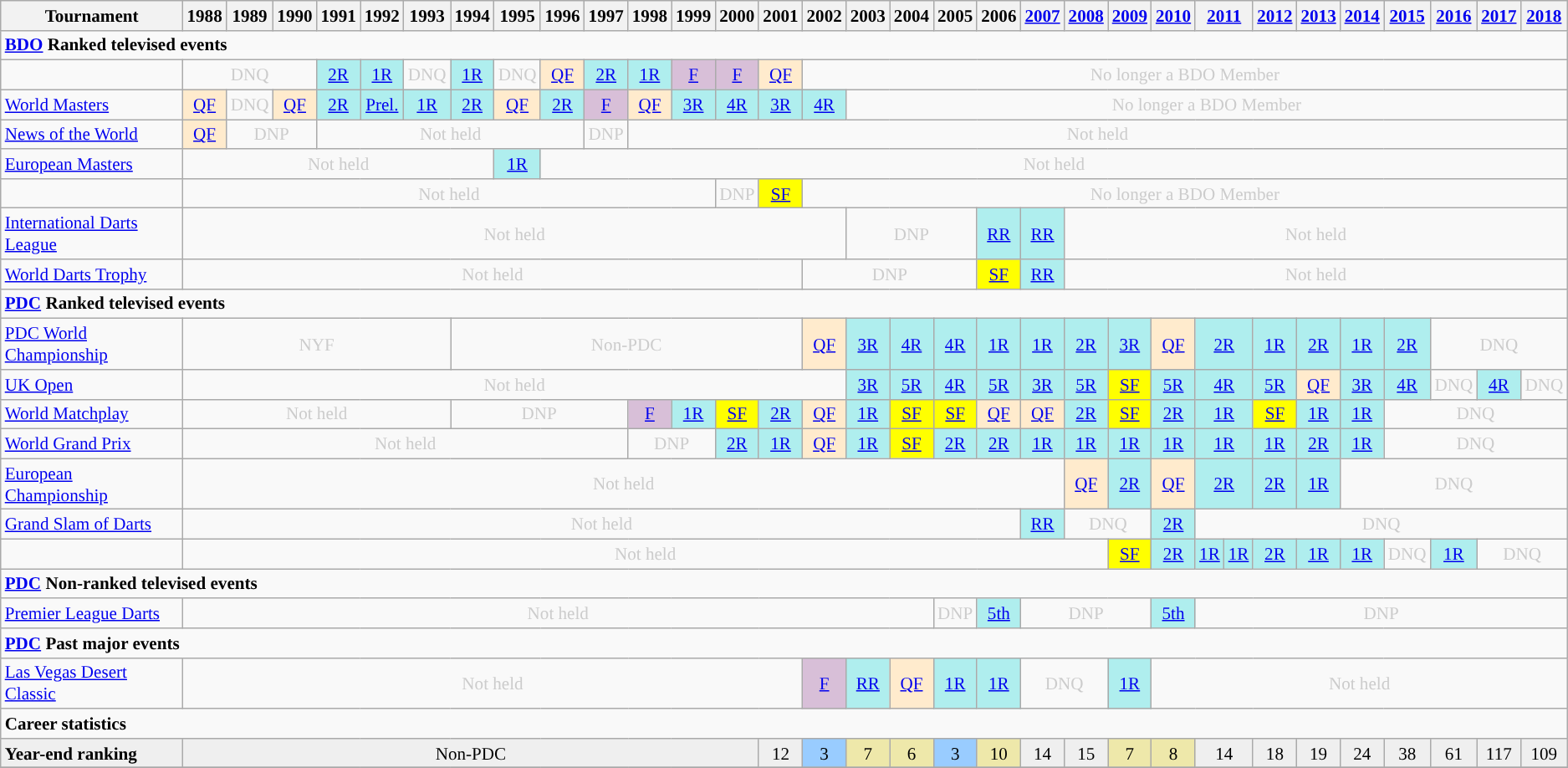<table class=wikitable style=text-align:center;font-size:88%>
<tr>
<th>Tournament</th>
<th>1988</th>
<th>1989</th>
<th>1990</th>
<th>1991</th>
<th>1992</th>
<th>1993</th>
<th>1994</th>
<th>1995</th>
<th>1996</th>
<th>1997</th>
<th>1998</th>
<th>1999</th>
<th>2000</th>
<th>2001</th>
<th>2002</th>
<th>2003</th>
<th>2004</th>
<th>2005</th>
<th>2006</th>
<th><a href='#'>2007</a></th>
<th><a href='#'>2008</a></th>
<th><a href='#'>2009</a></th>
<th><a href='#'>2010</a></th>
<th colspan="2"><a href='#'>2011</a></th>
<th><a href='#'>2012</a></th>
<th><a href='#'>2013</a></th>
<th><a href='#'>2014</a></th>
<th><a href='#'>2015</a></th>
<th><a href='#'>2016</a></th>
<th><a href='#'>2017</a></th>
<th><a href='#'>2018</a></th>
</tr>
<tr>
<td colspan="33" align="left"><strong><a href='#'>BDO</a> Ranked televised events</strong></td>
</tr>
<tr>
<td align=left></td>
<td colspan="3" style="text-align:center; color:#ccc;">DNQ</td>
<td style="text-align:center; background:#afeeee;"><a href='#'>2R</a></td>
<td style="text-align:center; background:#afeeee;"><a href='#'>1R</a></td>
<td style="text-align:center; color:#ccc;">DNQ</td>
<td style="text-align:center; background:#afeeee;"><a href='#'>1R</a></td>
<td style="text-align:center; color:#ccc;">DNQ</td>
<td style="text-align:center; background:#ffebcd;"><a href='#'>QF</a></td>
<td style="text-align:center; background:#afeeee;"><a href='#'>2R</a></td>
<td style="text-align:center; background:#afeeee;"><a href='#'>1R</a></td>
<td style="text-align:center; background:thistle;"><a href='#'>F</a></td>
<td style="text-align:center; background:thistle;"><a href='#'>F</a></td>
<td style="text-align:center; background:#ffebcd;"><a href='#'>QF</a></td>
<td colspan="18" style="text-align:center; color:#ccc;">No longer a BDO Member</td>
</tr>
<tr>
<td align=left><a href='#'>World Masters</a></td>
<td style="text-align:center; background:#ffebcd;"><a href='#'>QF</a></td>
<td style="text-align:center; color:#ccc;">DNQ</td>
<td style="text-align:center; background:#ffebcd;"><a href='#'>QF</a></td>
<td style="text-align:center; background:#afeeee;"><a href='#'>2R</a></td>
<td style="text-align:center; background:#afeeee;"><a href='#'>Prel.</a></td>
<td style="text-align:center; background:#afeeee;"><a href='#'>1R</a></td>
<td style="text-align:center; background:#afeeee;"><a href='#'>2R</a></td>
<td style="text-align:center; background:#ffebcd;"><a href='#'>QF</a></td>
<td style="text-align:center; background:#afeeee;"><a href='#'>2R</a></td>
<td style="text-align:center; background:thistle;"><a href='#'>F</a></td>
<td style="text-align:center; background:#ffebcd;"><a href='#'>QF</a></td>
<td style="text-align:center; background:#afeeee;"><a href='#'>3R</a></td>
<td style="text-align:center; background:#afeeee;"><a href='#'>4R</a></td>
<td style="text-align:center; background:#afeeee;"><a href='#'>3R</a></td>
<td style="text-align:center; background:#afeeee;"><a href='#'>4R</a></td>
<td colspan="17" style="text-align:center; color:#ccc;">No longer a BDO Member</td>
</tr>
<tr>
<td align=left><a href='#'>News of the World</a></td>
<td style="text-align:center; background:#ffebcd;"><a href='#'>QF</a></td>
<td colspan="2" style="text-align:center; color:#ccc;">DNP</td>
<td colspan="6" style="text-align:center; color:#ccc;">Not held</td>
<td style="text-align:center; color:#ccc;">DNP</td>
<td colspan="22" style="text-align:center; color:#ccc;">Not held</td>
</tr>
<tr>
<td align=left><a href='#'>European Masters</a></td>
<td colspan="7" style="text-align:center; color:#ccc;">Not held</td>
<td style="text-align:center; background:#afeeee;"><a href='#'>1R</a></td>
<td colspan="24" style="text-align:center; color:#ccc;">Not held</td>
</tr>
<tr>
<td align=left></td>
<td colspan="12" style="text-align:center; color:#ccc;">Not held</td>
<td style="text-align:center; color:#ccc;">DNP</td>
<td style="text-align:center; background:yellow;"><a href='#'>SF</a></td>
<td colspan="18" style="text-align:center; color:#ccc;">No longer a BDO Member</td>
</tr>
<tr>
<td align=left><a href='#'>International Darts League</a></td>
<td colspan="15" style="text-align:center; color:#ccc;">Not held</td>
<td colspan="3" style="text-align:center; color:#ccc;">DNP</td>
<td style="text-align:center; background:#afeeee;"><a href='#'>RR</a></td>
<td style="text-align:center; background:#afeeee;"><a href='#'>RR</a></td>
<td colspan="12" style="text-align:center; color:#ccc;">Not held</td>
</tr>
<tr>
<td align=left><a href='#'>World Darts Trophy</a></td>
<td colspan="14" style="text-align:center; color:#ccc;">Not held</td>
<td colspan="4" style="text-align:center; color:#ccc;">DNP</td>
<td style="text-align:center; background:yellow;"><a href='#'>SF</a></td>
<td style="text-align:center; background:#afeeee;"><a href='#'>RR</a></td>
<td colspan="12" style="text-align:center; color:#ccc;">Not held</td>
</tr>
<tr>
<td colspan="33" align="left"><strong><a href='#'>PDC</a> Ranked televised events</strong></td>
</tr>
<tr>
<td align=left><a href='#'>PDC World Championship</a></td>
<td colspan="6" style="text-align:center; color:#ccc;">NYF</td>
<td colspan="8" style="text-align:center; color:#ccc;">Non-PDC</td>
<td style="text-align:center; background:#ffebcd;"><a href='#'>QF</a></td>
<td style="text-align:center; background:#afeeee;"><a href='#'>3R</a></td>
<td style="text-align:center; background:#afeeee;"><a href='#'>4R</a></td>
<td style="text-align:center; background:#afeeee;"><a href='#'>4R</a></td>
<td style="text-align:center; background:#afeeee;"><a href='#'>1R</a></td>
<td style="text-align:center; background:#afeeee;"><a href='#'>1R</a></td>
<td style="text-align:center; background:#afeeee;"><a href='#'>2R</a></td>
<td style="text-align:center; background:#afeeee;"><a href='#'>3R</a></td>
<td style="text-align:center; background:#ffebcd;"><a href='#'>QF</a></td>
<td colspan="2" style="text-align:center; background:#afeeee;"><a href='#'>2R</a></td>
<td style="text-align:center; background:#afeeee;"><a href='#'>1R</a></td>
<td style="text-align:center; background:#afeeee;"><a href='#'>2R</a></td>
<td style="text-align:center; background:#afeeee;"><a href='#'>1R</a></td>
<td style="text-align:center; background:#afeeee;"><a href='#'>2R</a></td>
<td colspan="3" style="text-align:center; color:#ccc;">DNQ</td>
</tr>
<tr>
<td align=left><a href='#'>UK Open</a></td>
<td colspan="15" style="text-align:center; color:#ccc;">Not held</td>
<td style="text-align:center; background:#afeeee;"><a href='#'>3R</a></td>
<td style="text-align:center; background:#afeeee;"><a href='#'>5R</a></td>
<td style="text-align:center; background:#afeeee;"><a href='#'>4R</a></td>
<td style="text-align:center; background:#afeeee;"><a href='#'>5R</a></td>
<td style="text-align:center; background:#afeeee;"><a href='#'>3R</a></td>
<td style="text-align:center; background:#afeeee;"><a href='#'>5R</a></td>
<td style="text-align:center; background:yellow;"><a href='#'>SF</a></td>
<td style="text-align:center; background:#afeeee;"><a href='#'>5R</a></td>
<td colspan="2" style="text-align:center; background:#afeeee;"><a href='#'>4R</a></td>
<td style="text-align:center; background:#afeeee;"><a href='#'>5R</a></td>
<td style="text-align:center; background:#ffebcd;"><a href='#'>QF</a></td>
<td style="text-align:center; background:#afeeee;"><a href='#'>3R</a></td>
<td style="text-align:center; background:#afeeee;"><a href='#'>4R</a></td>
<td style="text-align:center; color:#ccc;">DNQ</td>
<td style="text-align:center; background:#afeeee;"><a href='#'>4R</a></td>
<td style="text-align:center; color:#ccc;">DNQ</td>
</tr>
<tr>
<td align=left><a href='#'>World Matchplay</a></td>
<td colspan="6" style="text-align:center; color:#ccc;">Not held</td>
<td colspan="4" style="text-align:center; color:#ccc;">DNP</td>
<td style="text-align:center; background:thistle;"><a href='#'>F</a></td>
<td style="text-align:center; background:#afeeee;"><a href='#'>1R</a></td>
<td style="text-align:center; background:yellow;"><a href='#'>SF</a></td>
<td style="text-align:center; background:#afeeee;"><a href='#'>2R</a></td>
<td style="text-align:center; background:#ffebcd;"><a href='#'>QF</a></td>
<td style="text-align:center; background:#afeeee;"><a href='#'>1R</a></td>
<td style="text-align:center; background:yellow;"><a href='#'>SF</a></td>
<td style="text-align:center; background:yellow;"><a href='#'>SF</a></td>
<td style="text-align:center; background:#ffebcd;"><a href='#'>QF</a></td>
<td style="text-align:center; background:#ffebcd;"><a href='#'>QF</a></td>
<td style="text-align:center; background:#afeeee;"><a href='#'>2R</a></td>
<td style="text-align:center; background:yellow;"><a href='#'>SF</a></td>
<td style="text-align:center; background:#afeeee;"><a href='#'>2R</a></td>
<td colspan="2" style="text-align:center; background:#afeeee;"><a href='#'>1R</a></td>
<td style="text-align:center; background:yellow;"><a href='#'>SF</a></td>
<td style="text-align:center; background:#afeeee;"><a href='#'>1R</a></td>
<td style="text-align:center; background:#afeeee;"><a href='#'>1R</a></td>
<td colspan="4" style="text-align:center; color:#ccc;">DNQ</td>
</tr>
<tr>
<td align=left><a href='#'>World Grand Prix</a></td>
<td colspan="10" style="text-align:center; color:#ccc;">Not held</td>
<td colspan="2" style="text-align:center; color:#ccc;">DNP</td>
<td style="text-align:center; background:#afeeee;"><a href='#'>2R</a></td>
<td style="text-align:center; background:#afeeee;"><a href='#'>1R</a></td>
<td style="text-align:center; background:#ffebcd;"><a href='#'>QF</a></td>
<td style="text-align:center; background:#afeeee;"><a href='#'>1R</a></td>
<td style="text-align:center; background:yellow;"><a href='#'>SF</a></td>
<td style="text-align:center; background:#afeeee;"><a href='#'>2R</a></td>
<td style="text-align:center; background:#afeeee;"><a href='#'>2R</a></td>
<td style="text-align:center; background:#afeeee;"><a href='#'>1R</a></td>
<td style="text-align:center; background:#afeeee;"><a href='#'>1R</a></td>
<td style="text-align:center; background:#afeeee;"><a href='#'>1R</a></td>
<td style="text-align:center; background:#afeeee;"><a href='#'>1R</a></td>
<td colspan="2" style="text-align:center; background:#afeeee;"><a href='#'>1R</a></td>
<td style="text-align:center; background:#afeeee;"><a href='#'>1R</a></td>
<td style="text-align:center; background:#afeeee;"><a href='#'>2R</a></td>
<td style="text-align:center; background:#afeeee;"><a href='#'>1R</a></td>
<td colspan="4" style="text-align:center; color:#ccc;">DNQ</td>
</tr>
<tr>
<td align=left><a href='#'>European Championship</a></td>
<td colspan="20" style="text-align:center; color:#ccc;">Not held</td>
<td style="text-align:center; background:#ffebcd;"><a href='#'>QF</a></td>
<td style="text-align:center; background:#afeeee;"><a href='#'>2R</a></td>
<td style="text-align:center; background:#ffebcd;"><a href='#'>QF</a></td>
<td colspan="2" style="text-align:center; background:#afeeee;"><a href='#'>2R</a></td>
<td style="text-align:center; background:#afeeee;"><a href='#'>2R</a></td>
<td style="text-align:center; background:#afeeee;"><a href='#'>1R</a></td>
<td colspan="5" style="text-align:center; color:#ccc;">DNQ</td>
</tr>
<tr>
<td align=left><a href='#'>Grand Slam of Darts</a></td>
<td colspan="19" style="text-align:center; color:#ccc;">Not held</td>
<td style="text-align:center; background:#afeeee;"><a href='#'>RR</a></td>
<td colspan="2" style="text-align:center; color:#ccc;">DNQ</td>
<td style="text-align:center; background:#afeeee;"><a href='#'>2R</a></td>
<td colspan="9" style="text-align:center; color:#ccc;">DNQ</td>
</tr>
<tr>
<td align=left></td>
<td colspan="21" style="text-align:center; color:#ccc;">Not held</td>
<td style="text-align:center; background:yellow;"><a href='#'>SF</a></td>
<td style="text-align:center; background:#afeeee;"><a href='#'>2R</a></td>
<td style="text-align:center; background:#afeeee;"><a href='#'>1R</a></td>
<td style="text-align:center; background:#afeeee;"><a href='#'>1R</a></td>
<td style="text-align:center; background:#afeeee;"><a href='#'>2R</a></td>
<td style="text-align:center; background:#afeeee;"><a href='#'>1R</a></td>
<td style="text-align:center; background:#afeeee;"><a href='#'>1R</a></td>
<td style="text-align:center; color:#ccc;">DNQ</td>
<td style="text-align:center; background:#afeeee;"><a href='#'>1R</a></td>
<td colspan="2" style="text-align:center; color:#ccc;">DNQ</td>
</tr>
<tr>
<td colspan="33" align="left"><strong><a href='#'>PDC</a> Non-ranked televised events</strong></td>
</tr>
<tr>
<td align=left><a href='#'>Premier League Darts</a></td>
<td colspan="17" style="text-align:center; color:#ccc;">Not held</td>
<td style="text-align:center; color:#ccc;">DNP</td>
<td style="text-align:center; background:#afeeee;"><a href='#'>5th</a></td>
<td colspan="3" style="text-align:center; color:#ccc;">DNP</td>
<td style="text-align:center; background:#afeeee;"><a href='#'>5th</a></td>
<td colspan="9" style="text-align:center; color:#ccc;">DNP</td>
</tr>
<tr>
<td colspan="33" align="left"><strong><a href='#'>PDC</a> Past major events</strong></td>
</tr>
<tr>
<td align=left><a href='#'>Las Vegas Desert Classic</a></td>
<td colspan="14" style="text-align:center; color:#ccc;">Not held</td>
<td style="text-align:center; background:thistle;"><a href='#'>F</a></td>
<td style="text-align:center; background:#afeeee;"><a href='#'>RR</a></td>
<td style="text-align:center; background:#ffebcd;"><a href='#'>QF</a></td>
<td style="text-align:center; background:#afeeee;"><a href='#'>1R</a></td>
<td style="text-align:center; background:#afeeee;"><a href='#'>1R</a></td>
<td colspan="2" style="text-align:center; color:#ccc;">DNQ</td>
<td style="text-align:center; background:#afeeee;"><a href='#'>1R</a></td>
<td colspan="10" style="text-align:center; color:#ccc;">Not held</td>
</tr>
<tr>
<td colspan="33" align="left"><strong>Career statistics</strong></td>
</tr>
<tr bgcolor="efefef">
<td align="left"><strong>Year-end ranking</strong></td>
<td colspan="13" style="text-align:center;">Non-PDC</td>
<td style="text-align:center;">12</td>
<td style="text-align:center; background:#99ccff;">3</td>
<td style="text-align:center; background:#eee8aa;">7</td>
<td style="text-align:center; background:#eee8aa;">6</td>
<td style="text-align:center; background:#99ccff;">3</td>
<td style="text-align:center; background:#eee8aa;">10</td>
<td style="text-align:center;">14</td>
<td style="text-align:center;">15</td>
<td style="text-align:center; background:#eee8aa;">7</td>
<td style="text-align:center; background:#eee8aa;">8</td>
<td colspan="2" style="text-align:center;">14</td>
<td style="text-align:center;">18</td>
<td style="text-align:center;">19</td>
<td style="text-align:center;">24</td>
<td style="text-align:center;">38</td>
<td style="text-align:center;">61</td>
<td style="text-align:center;">117</td>
<td style="text-align:center;">109</td>
</tr>
<tr>
</tr>
</table>
